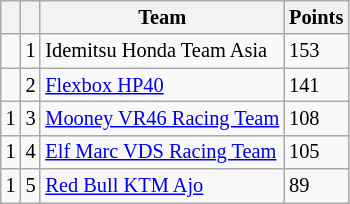<table class="wikitable" style="font-size: 85%;">
<tr>
<th></th>
<th></th>
<th>Team</th>
<th>Points</th>
</tr>
<tr>
<td></td>
<td align=center>1</td>
<td> Idemitsu Honda Team Asia</td>
<td align=left>153</td>
</tr>
<tr>
<td></td>
<td align=center>2</td>
<td> <a href='#'>Flexbox HP40</a></td>
<td align=left>141</td>
</tr>
<tr>
<td> 1</td>
<td align=center>3</td>
<td> <a href='#'>Mooney VR46 Racing Team</a></td>
<td align=left>108</td>
</tr>
<tr>
<td> 1</td>
<td align=center>4</td>
<td> <a href='#'>Elf Marc VDS Racing Team</a></td>
<td align=left>105</td>
</tr>
<tr>
<td> 1</td>
<td align=center>5</td>
<td> <a href='#'>Red Bull KTM Ajo</a></td>
<td align=left>89</td>
</tr>
</table>
